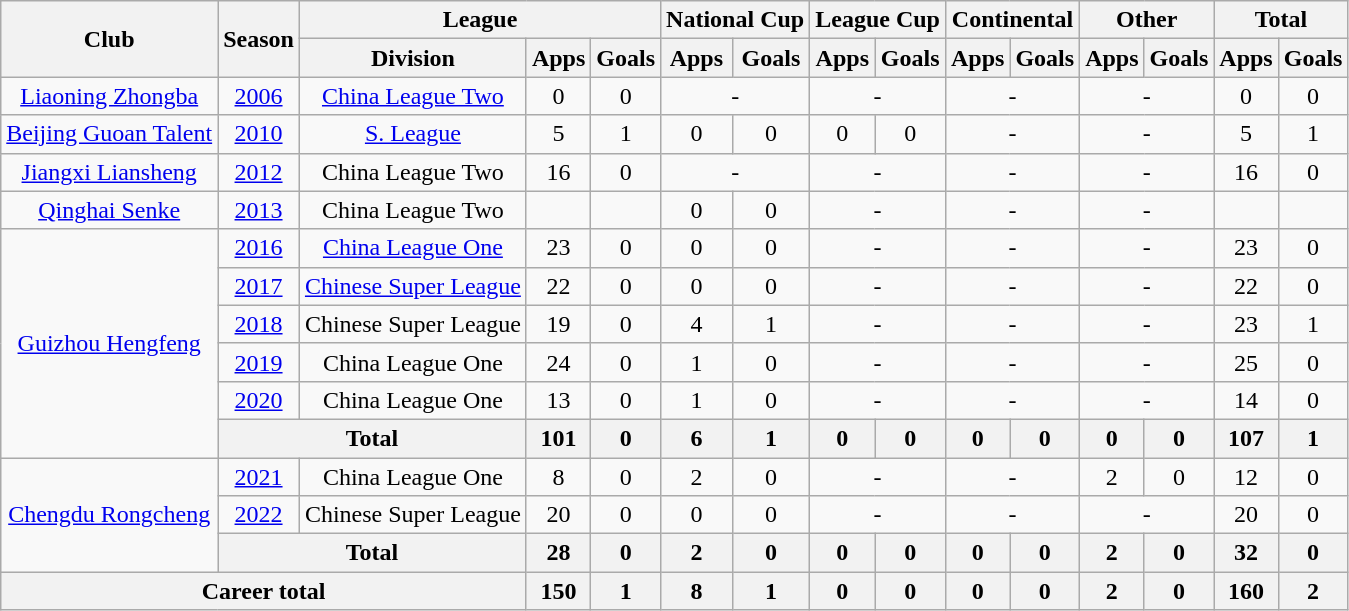<table class="wikitable" style="text-align: center">
<tr>
<th rowspan="2">Club</th>
<th rowspan="2">Season</th>
<th colspan="3">League</th>
<th colspan="2">National Cup</th>
<th colspan="2">League Cup</th>
<th colspan="2">Continental</th>
<th colspan="2">Other</th>
<th colspan="2">Total</th>
</tr>
<tr>
<th>Division</th>
<th>Apps</th>
<th>Goals</th>
<th>Apps</th>
<th>Goals</th>
<th>Apps</th>
<th>Goals</th>
<th>Apps</th>
<th>Goals</th>
<th>Apps</th>
<th>Goals</th>
<th>Apps</th>
<th>Goals</th>
</tr>
<tr>
<td><a href='#'>Liaoning Zhongba</a></td>
<td><a href='#'>2006</a></td>
<td><a href='#'>China League Two</a></td>
<td>0</td>
<td>0</td>
<td colspan="2">-</td>
<td colspan="2">-</td>
<td colspan="2">-</td>
<td colspan="2">-</td>
<td>0</td>
<td>0</td>
</tr>
<tr>
<td><a href='#'>Beijing Guoan Talent</a></td>
<td><a href='#'>2010</a></td>
<td><a href='#'>S. League</a></td>
<td>5</td>
<td>1</td>
<td>0</td>
<td>0</td>
<td>0</td>
<td>0</td>
<td colspan="2">-</td>
<td colspan="2">-</td>
<td>5</td>
<td>1</td>
</tr>
<tr>
<td><a href='#'>Jiangxi Liansheng</a></td>
<td><a href='#'>2012</a></td>
<td>China League Two</td>
<td>16</td>
<td>0</td>
<td colspan="2">-</td>
<td colspan="2">-</td>
<td colspan="2">-</td>
<td colspan="2">-</td>
<td>16</td>
<td>0</td>
</tr>
<tr>
<td><a href='#'>Qinghai Senke</a></td>
<td><a href='#'>2013</a></td>
<td>China League Two</td>
<td></td>
<td></td>
<td>0</td>
<td>0</td>
<td colspan="2">-</td>
<td colspan="2">-</td>
<td colspan="2">-</td>
<td></td>
<td></td>
</tr>
<tr>
<td rowspan=6><a href='#'>Guizhou Hengfeng</a></td>
<td><a href='#'>2016</a></td>
<td><a href='#'>China League One</a></td>
<td>23</td>
<td>0</td>
<td>0</td>
<td>0</td>
<td colspan="2">-</td>
<td colspan="2">-</td>
<td colspan="2">-</td>
<td>23</td>
<td>0</td>
</tr>
<tr>
<td><a href='#'>2017</a></td>
<td><a href='#'>Chinese Super League</a></td>
<td>22</td>
<td>0</td>
<td>0</td>
<td>0</td>
<td colspan="2">-</td>
<td colspan="2">-</td>
<td colspan="2">-</td>
<td>22</td>
<td>0</td>
</tr>
<tr>
<td><a href='#'>2018</a></td>
<td>Chinese Super League</td>
<td>19</td>
<td>0</td>
<td>4</td>
<td>1</td>
<td colspan="2">-</td>
<td colspan="2">-</td>
<td colspan="2">-</td>
<td>23</td>
<td>1</td>
</tr>
<tr>
<td><a href='#'>2019</a></td>
<td>China League One</td>
<td>24</td>
<td>0</td>
<td>1</td>
<td>0</td>
<td colspan="2">-</td>
<td colspan="2">-</td>
<td colspan="2">-</td>
<td>25</td>
<td>0</td>
</tr>
<tr>
<td><a href='#'>2020</a></td>
<td>China League One</td>
<td>13</td>
<td>0</td>
<td>1</td>
<td>0</td>
<td colspan="2">-</td>
<td colspan="2">-</td>
<td colspan="2">-</td>
<td>14</td>
<td>0</td>
</tr>
<tr>
<th colspan="2"><strong>Total</strong></th>
<th>101</th>
<th>0</th>
<th>6</th>
<th>1</th>
<th>0</th>
<th>0</th>
<th>0</th>
<th>0</th>
<th>0</th>
<th>0</th>
<th>107</th>
<th>1</th>
</tr>
<tr>
<td rowspan=3><a href='#'>Chengdu Rongcheng</a></td>
<td><a href='#'>2021</a></td>
<td>China League One</td>
<td>8</td>
<td>0</td>
<td>2</td>
<td>0</td>
<td colspan="2">-</td>
<td colspan="2">-</td>
<td>2</td>
<td>0</td>
<td>12</td>
<td>0</td>
</tr>
<tr>
<td><a href='#'>2022</a></td>
<td>Chinese Super League</td>
<td>20</td>
<td>0</td>
<td>0</td>
<td>0</td>
<td colspan="2">-</td>
<td colspan="2">-</td>
<td colspan="2">-</td>
<td>20</td>
<td>0</td>
</tr>
<tr>
<th colspan="2"><strong>Total</strong></th>
<th>28</th>
<th>0</th>
<th>2</th>
<th>0</th>
<th>0</th>
<th>0</th>
<th>0</th>
<th>0</th>
<th>2</th>
<th>0</th>
<th>32</th>
<th>0</th>
</tr>
<tr>
<th colspan=3>Career total</th>
<th>150</th>
<th>1</th>
<th>8</th>
<th>1</th>
<th>0</th>
<th>0</th>
<th>0</th>
<th>0</th>
<th>2</th>
<th>0</th>
<th>160</th>
<th>2</th>
</tr>
</table>
